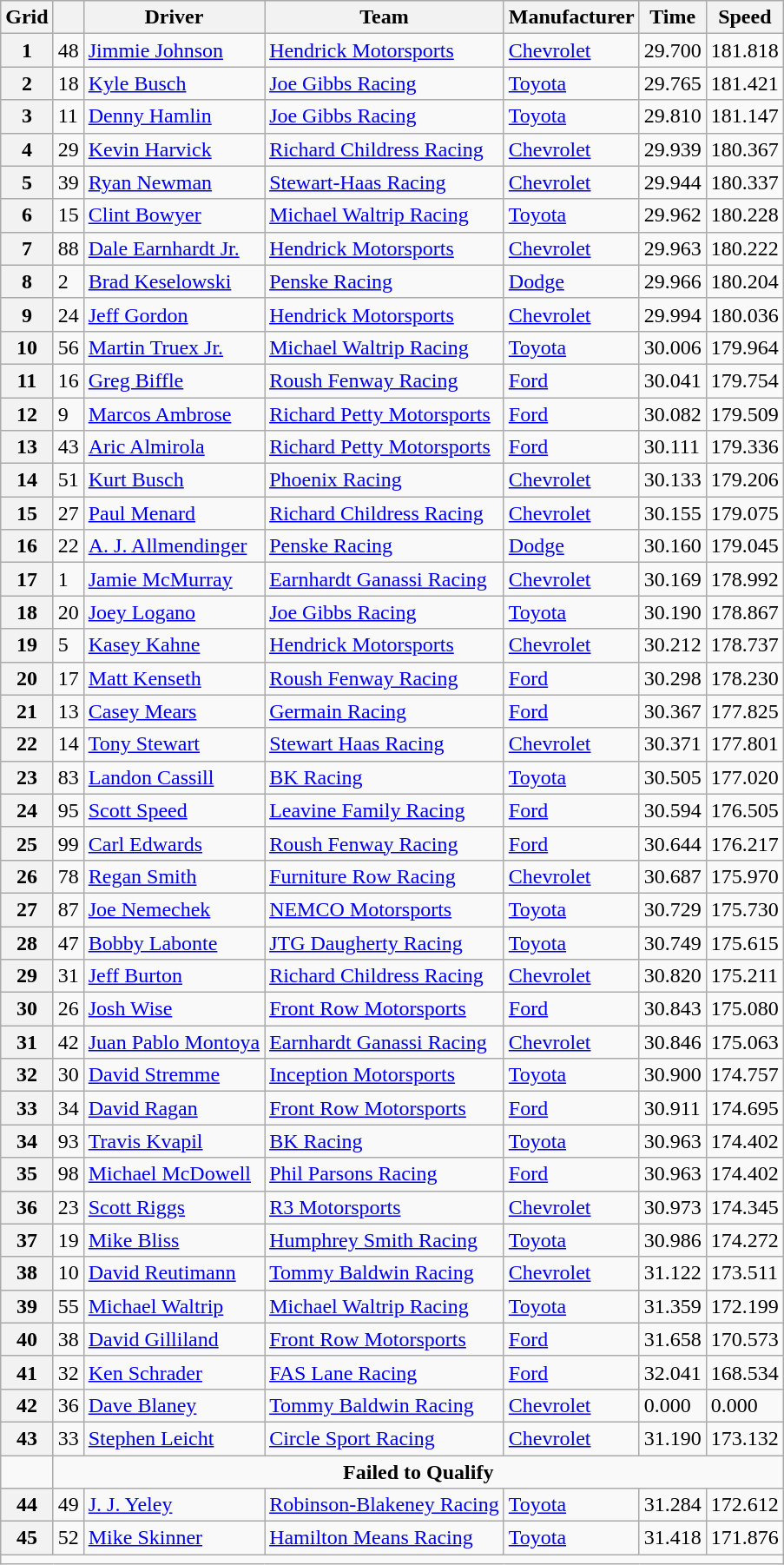<table class="wikitable">
<tr>
<th>Grid</th>
<th></th>
<th>Driver</th>
<th>Team</th>
<th>Manufacturer</th>
<th>Time</th>
<th>Speed</th>
</tr>
<tr>
<th>1</th>
<td>48</td>
<td><a href='#'>Jimmie Johnson</a></td>
<td><a href='#'>Hendrick Motorsports</a></td>
<td><a href='#'>Chevrolet</a></td>
<td>29.700</td>
<td>181.818</td>
</tr>
<tr>
<th>2</th>
<td>18</td>
<td><a href='#'>Kyle Busch</a></td>
<td><a href='#'>Joe Gibbs Racing</a></td>
<td><a href='#'>Toyota</a></td>
<td>29.765</td>
<td>181.421</td>
</tr>
<tr>
<th>3</th>
<td>11</td>
<td><a href='#'>Denny Hamlin</a></td>
<td><a href='#'>Joe Gibbs Racing</a></td>
<td><a href='#'>Toyota</a></td>
<td>29.810</td>
<td>181.147</td>
</tr>
<tr>
<th>4</th>
<td>29</td>
<td><a href='#'>Kevin Harvick</a></td>
<td><a href='#'>Richard Childress Racing</a></td>
<td><a href='#'>Chevrolet</a></td>
<td>29.939</td>
<td>180.367</td>
</tr>
<tr>
<th>5</th>
<td>39</td>
<td><a href='#'>Ryan Newman</a></td>
<td><a href='#'>Stewart-Haas Racing</a></td>
<td><a href='#'>Chevrolet</a></td>
<td>29.944</td>
<td>180.337</td>
</tr>
<tr>
<th>6</th>
<td>15</td>
<td><a href='#'>Clint Bowyer</a></td>
<td><a href='#'>Michael Waltrip Racing</a></td>
<td><a href='#'>Toyota</a></td>
<td>29.962</td>
<td>180.228</td>
</tr>
<tr>
<th>7</th>
<td>88</td>
<td><a href='#'>Dale Earnhardt Jr.</a></td>
<td><a href='#'>Hendrick Motorsports</a></td>
<td><a href='#'>Chevrolet</a></td>
<td>29.963</td>
<td>180.222</td>
</tr>
<tr>
<th>8</th>
<td>2</td>
<td><a href='#'>Brad Keselowski</a></td>
<td><a href='#'>Penske Racing</a></td>
<td><a href='#'>Dodge</a></td>
<td>29.966</td>
<td>180.204</td>
</tr>
<tr>
<th>9</th>
<td>24</td>
<td><a href='#'>Jeff Gordon</a></td>
<td><a href='#'>Hendrick Motorsports</a></td>
<td><a href='#'>Chevrolet</a></td>
<td>29.994</td>
<td>180.036</td>
</tr>
<tr>
<th>10</th>
<td>56</td>
<td><a href='#'>Martin Truex Jr.</a></td>
<td><a href='#'>Michael Waltrip Racing</a></td>
<td><a href='#'>Toyota</a></td>
<td>30.006</td>
<td>179.964</td>
</tr>
<tr>
<th>11</th>
<td>16</td>
<td><a href='#'>Greg Biffle</a></td>
<td><a href='#'>Roush Fenway Racing</a></td>
<td><a href='#'>Ford</a></td>
<td>30.041</td>
<td>179.754</td>
</tr>
<tr>
<th>12</th>
<td>9</td>
<td><a href='#'>Marcos Ambrose</a></td>
<td><a href='#'>Richard Petty Motorsports</a></td>
<td><a href='#'>Ford</a></td>
<td>30.082</td>
<td>179.509</td>
</tr>
<tr>
<th>13</th>
<td>43</td>
<td><a href='#'>Aric Almirola</a></td>
<td><a href='#'>Richard Petty Motorsports</a></td>
<td><a href='#'>Ford</a></td>
<td>30.111</td>
<td>179.336</td>
</tr>
<tr>
<th>14</th>
<td>51</td>
<td><a href='#'>Kurt Busch</a></td>
<td><a href='#'>Phoenix Racing</a></td>
<td><a href='#'>Chevrolet</a></td>
<td>30.133</td>
<td>179.206</td>
</tr>
<tr>
<th>15</th>
<td>27</td>
<td><a href='#'>Paul Menard</a></td>
<td><a href='#'>Richard Childress Racing</a></td>
<td><a href='#'>Chevrolet</a></td>
<td>30.155</td>
<td>179.075</td>
</tr>
<tr>
<th>16</th>
<td>22</td>
<td><a href='#'>A. J. Allmendinger</a></td>
<td><a href='#'>Penske Racing</a></td>
<td><a href='#'>Dodge</a></td>
<td>30.160</td>
<td>179.045</td>
</tr>
<tr>
<th>17</th>
<td>1</td>
<td><a href='#'>Jamie McMurray</a></td>
<td><a href='#'>Earnhardt Ganassi Racing</a></td>
<td><a href='#'>Chevrolet</a></td>
<td>30.169</td>
<td>178.992</td>
</tr>
<tr>
<th>18</th>
<td>20</td>
<td><a href='#'>Joey Logano</a></td>
<td><a href='#'>Joe Gibbs Racing</a></td>
<td><a href='#'>Toyota</a></td>
<td>30.190</td>
<td>178.867</td>
</tr>
<tr>
<th>19</th>
<td>5</td>
<td><a href='#'>Kasey Kahne</a></td>
<td><a href='#'>Hendrick Motorsports</a></td>
<td><a href='#'>Chevrolet</a></td>
<td>30.212</td>
<td>178.737</td>
</tr>
<tr>
<th>20</th>
<td>17</td>
<td><a href='#'>Matt Kenseth</a></td>
<td><a href='#'>Roush Fenway Racing</a></td>
<td><a href='#'>Ford</a></td>
<td>30.298</td>
<td>178.230</td>
</tr>
<tr>
<th>21</th>
<td>13</td>
<td><a href='#'>Casey Mears</a></td>
<td><a href='#'>Germain Racing</a></td>
<td><a href='#'>Ford</a></td>
<td>30.367</td>
<td>177.825</td>
</tr>
<tr>
<th>22</th>
<td>14</td>
<td><a href='#'>Tony Stewart</a></td>
<td><a href='#'>Stewart Haas Racing</a></td>
<td><a href='#'>Chevrolet</a></td>
<td>30.371</td>
<td>177.801</td>
</tr>
<tr>
<th>23</th>
<td>83</td>
<td><a href='#'>Landon Cassill</a></td>
<td><a href='#'>BK Racing</a></td>
<td><a href='#'>Toyota</a></td>
<td>30.505</td>
<td>177.020</td>
</tr>
<tr>
<th>24</th>
<td>95</td>
<td><a href='#'>Scott Speed</a></td>
<td><a href='#'>Leavine Family Racing</a></td>
<td><a href='#'>Ford</a></td>
<td>30.594</td>
<td>176.505</td>
</tr>
<tr>
<th>25</th>
<td>99</td>
<td><a href='#'>Carl Edwards</a></td>
<td><a href='#'>Roush Fenway Racing</a></td>
<td><a href='#'>Ford</a></td>
<td>30.644</td>
<td>176.217</td>
</tr>
<tr>
<th>26</th>
<td>78</td>
<td><a href='#'>Regan Smith</a></td>
<td><a href='#'>Furniture Row Racing</a></td>
<td><a href='#'>Chevrolet</a></td>
<td>30.687</td>
<td>175.970</td>
</tr>
<tr>
<th>27</th>
<td>87</td>
<td><a href='#'>Joe Nemechek</a></td>
<td><a href='#'>NEMCO Motorsports</a></td>
<td><a href='#'>Toyota</a></td>
<td>30.729</td>
<td>175.730</td>
</tr>
<tr>
<th>28</th>
<td>47</td>
<td><a href='#'>Bobby Labonte</a></td>
<td><a href='#'>JTG Daugherty Racing</a></td>
<td><a href='#'>Toyota</a></td>
<td>30.749</td>
<td>175.615</td>
</tr>
<tr>
<th>29</th>
<td>31</td>
<td><a href='#'>Jeff Burton</a></td>
<td><a href='#'>Richard Childress Racing</a></td>
<td><a href='#'>Chevrolet</a></td>
<td>30.820</td>
<td>175.211</td>
</tr>
<tr>
<th>30</th>
<td>26</td>
<td><a href='#'>Josh Wise</a></td>
<td><a href='#'>Front Row Motorsports</a></td>
<td><a href='#'>Ford</a></td>
<td>30.843</td>
<td>175.080</td>
</tr>
<tr>
<th>31</th>
<td>42</td>
<td><a href='#'>Juan Pablo Montoya</a></td>
<td><a href='#'>Earnhardt Ganassi Racing</a></td>
<td><a href='#'>Chevrolet</a></td>
<td>30.846</td>
<td>175.063</td>
</tr>
<tr>
<th>32</th>
<td>30</td>
<td><a href='#'>David Stremme</a></td>
<td><a href='#'>Inception Motorsports</a></td>
<td><a href='#'>Toyota</a></td>
<td>30.900</td>
<td>174.757</td>
</tr>
<tr>
<th>33</th>
<td>34</td>
<td><a href='#'>David Ragan</a></td>
<td><a href='#'>Front Row Motorsports</a></td>
<td><a href='#'>Ford</a></td>
<td>30.911</td>
<td>174.695</td>
</tr>
<tr>
<th>34</th>
<td>93</td>
<td><a href='#'>Travis Kvapil</a></td>
<td><a href='#'>BK Racing</a></td>
<td><a href='#'>Toyota</a></td>
<td>30.963</td>
<td>174.402</td>
</tr>
<tr>
<th>35</th>
<td>98</td>
<td><a href='#'>Michael McDowell</a></td>
<td><a href='#'>Phil Parsons Racing</a></td>
<td><a href='#'>Ford</a></td>
<td>30.963</td>
<td>174.402</td>
</tr>
<tr>
<th>36</th>
<td>23</td>
<td><a href='#'>Scott Riggs</a></td>
<td><a href='#'>R3 Motorsports</a></td>
<td><a href='#'>Chevrolet</a></td>
<td>30.973</td>
<td>174.345</td>
</tr>
<tr>
<th>37</th>
<td>19</td>
<td><a href='#'>Mike Bliss</a></td>
<td><a href='#'>Humphrey Smith Racing</a></td>
<td><a href='#'>Toyota</a></td>
<td>30.986</td>
<td>174.272</td>
</tr>
<tr>
<th>38</th>
<td>10</td>
<td><a href='#'>David Reutimann</a></td>
<td><a href='#'>Tommy Baldwin Racing</a></td>
<td><a href='#'>Chevrolet</a></td>
<td>31.122</td>
<td>173.511</td>
</tr>
<tr>
<th>39</th>
<td>55</td>
<td><a href='#'>Michael Waltrip</a></td>
<td><a href='#'>Michael Waltrip Racing</a></td>
<td><a href='#'>Toyota</a></td>
<td>31.359</td>
<td>172.199</td>
</tr>
<tr>
<th>40</th>
<td>38</td>
<td><a href='#'>David Gilliland</a></td>
<td><a href='#'>Front Row Motorsports</a></td>
<td><a href='#'>Ford</a></td>
<td>31.658</td>
<td>170.573</td>
</tr>
<tr>
<th>41</th>
<td>32</td>
<td><a href='#'>Ken Schrader</a></td>
<td><a href='#'>FAS Lane Racing</a></td>
<td><a href='#'>Ford</a></td>
<td>32.041</td>
<td>168.534</td>
</tr>
<tr>
<th>42</th>
<td>36</td>
<td><a href='#'>Dave Blaney</a></td>
<td><a href='#'>Tommy Baldwin Racing</a></td>
<td><a href='#'>Chevrolet</a></td>
<td>0.000</td>
<td>0.000</td>
</tr>
<tr>
<th>43</th>
<td>33</td>
<td><a href='#'>Stephen Leicht</a></td>
<td><a href='#'>Circle Sport Racing</a></td>
<td><a href='#'>Chevrolet</a></td>
<td>31.190</td>
<td>173.132</td>
</tr>
<tr>
<td></td>
<td colspan="6" style="text-align:center;"><strong>Failed to Qualify</strong></td>
</tr>
<tr>
<th>44</th>
<td>49</td>
<td><a href='#'>J. J. Yeley</a></td>
<td><a href='#'>Robinson-Blakeney Racing</a></td>
<td><a href='#'>Toyota</a></td>
<td>31.284</td>
<td>172.612</td>
</tr>
<tr>
<th>45</th>
<td>52</td>
<td><a href='#'>Mike Skinner</a></td>
<td><a href='#'>Hamilton Means Racing</a></td>
<td><a href='#'>Toyota</a></td>
<td>31.418</td>
<td>171.876</td>
</tr>
<tr>
<td colspan="7"></td>
</tr>
</table>
